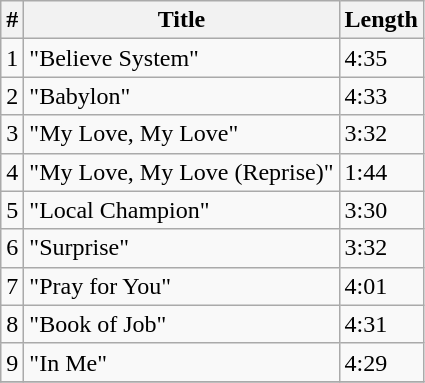<table class="wikitable">
<tr>
<th>#</th>
<th>Title</th>
<th>Length</th>
</tr>
<tr>
<td>1</td>
<td>"Believe System"</td>
<td>4:35</td>
</tr>
<tr>
<td>2</td>
<td>"Babylon"</td>
<td>4:33</td>
</tr>
<tr>
<td>3</td>
<td>"My Love, My Love"</td>
<td>3:32</td>
</tr>
<tr>
<td>4</td>
<td>"My Love, My Love (Reprise)"</td>
<td>1:44</td>
</tr>
<tr>
<td>5</td>
<td>"Local Champion"</td>
<td>3:30</td>
</tr>
<tr>
<td>6</td>
<td>"Surprise"</td>
<td>3:32</td>
</tr>
<tr>
<td>7</td>
<td>"Pray for You"</td>
<td>4:01</td>
</tr>
<tr>
<td>8</td>
<td>"Book of Job"</td>
<td>4:31</td>
</tr>
<tr>
<td>9</td>
<td>"In Me"</td>
<td>4:29</td>
</tr>
<tr>
</tr>
</table>
